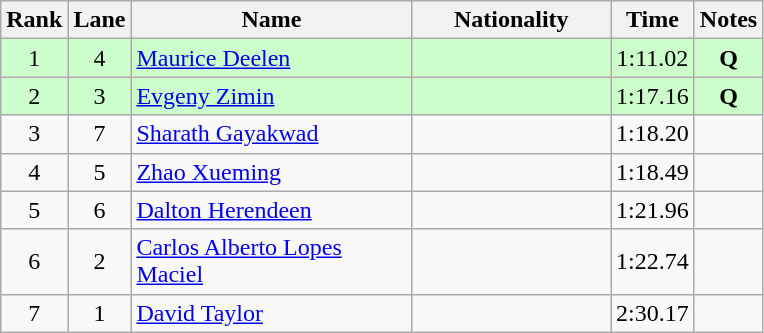<table class="wikitable sortable" style="text-align:center">
<tr>
<th>Rank</th>
<th>Lane</th>
<th style="width:180px">Name</th>
<th style="width:125px">Nationality</th>
<th>Time</th>
<th>Notes</th>
</tr>
<tr style="background:#cfc;">
<td>1</td>
<td>4</td>
<td style="text-align:left;"><a href='#'>Maurice Deelen</a></td>
<td style="text-align:left;"></td>
<td>1:11.02</td>
<td><strong>Q</strong></td>
</tr>
<tr style="background:#cfc;">
<td>2</td>
<td>3</td>
<td style="text-align:left;"><a href='#'>Evgeny Zimin</a></td>
<td style="text-align:left;"></td>
<td>1:17.16</td>
<td><strong>Q</strong></td>
</tr>
<tr>
<td>3</td>
<td>7</td>
<td style="text-align:left;"><a href='#'>Sharath Gayakwad</a></td>
<td style="text-align:left;"></td>
<td>1:18.20</td>
<td></td>
</tr>
<tr>
<td>4</td>
<td>5</td>
<td style="text-align:left;"><a href='#'>Zhao Xueming</a></td>
<td style="text-align:left;"></td>
<td>1:18.49</td>
<td></td>
</tr>
<tr>
<td>5</td>
<td>6</td>
<td style="text-align:left;"><a href='#'>Dalton Herendeen</a></td>
<td style="text-align:left;"></td>
<td>1:21.96</td>
<td></td>
</tr>
<tr>
<td>6</td>
<td>2</td>
<td style="text-align:left;"><a href='#'>Carlos Alberto Lopes Maciel</a></td>
<td style="text-align:left;"></td>
<td>1:22.74</td>
<td></td>
</tr>
<tr>
<td>7</td>
<td>1</td>
<td style="text-align:left;"><a href='#'>David Taylor</a></td>
<td style="text-align:left;"></td>
<td>2:30.17</td>
<td></td>
</tr>
</table>
